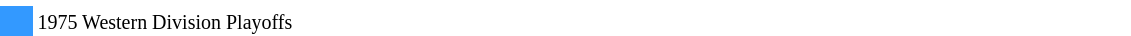<table width=60%>
<tr>
<td style="width: 20px;"></td>
<td bgcolor=#ffffff></td>
</tr>
<tr>
<td bgcolor=#3399FF></td>
<td bgcolor=#ffffff><small>1975 Western Division Playoffs</small></td>
</tr>
</table>
